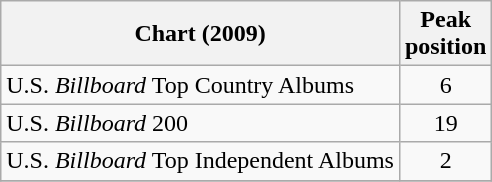<table class="wikitable">
<tr>
<th>Chart (2009)</th>
<th>Peak<br>position</th>
</tr>
<tr>
<td>U.S. <em>Billboard</em> Top Country Albums</td>
<td align="center">6</td>
</tr>
<tr>
<td>U.S. <em>Billboard</em> 200</td>
<td align="center">19</td>
</tr>
<tr>
<td>U.S. <em>Billboard</em> Top Independent Albums</td>
<td align="center">2</td>
</tr>
<tr>
</tr>
</table>
